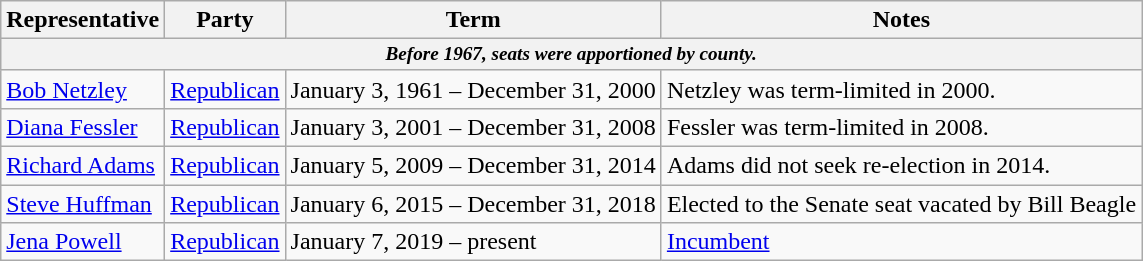<table class=wikitable>
<tr valign=bottom>
<th>Representative</th>
<th>Party</th>
<th>Term</th>
<th>Notes</th>
</tr>
<tr>
<th colspan=5 style="font-size: 80%;"><em>Before 1967, seats were apportioned by county.</em></th>
</tr>
<tr>
<td><a href='#'>Bob Netzley</a></td>
<td><a href='#'>Republican</a></td>
<td>January 3, 1961 – December 31, 2000</td>
<td>Netzley was term-limited in 2000.</td>
</tr>
<tr>
<td><a href='#'>Diana Fessler</a></td>
<td><a href='#'>Republican</a></td>
<td>January 3, 2001 – December 31, 2008</td>
<td>Fessler was term-limited in 2008.</td>
</tr>
<tr>
<td><a href='#'>Richard Adams</a></td>
<td><a href='#'>Republican</a></td>
<td>January 5, 2009 – December 31, 2014</td>
<td>Adams did not seek re-election in 2014.</td>
</tr>
<tr>
<td><a href='#'>Steve Huffman</a></td>
<td><a href='#'>Republican</a></td>
<td>January 6, 2015 – December 31, 2018</td>
<td>Elected to the Senate seat vacated by Bill Beagle</td>
</tr>
<tr>
<td><a href='#'>Jena Powell</a></td>
<td><a href='#'>Republican</a></td>
<td>January 7, 2019 – present</td>
<td><a href='#'>Incumbent</a></td>
</tr>
</table>
